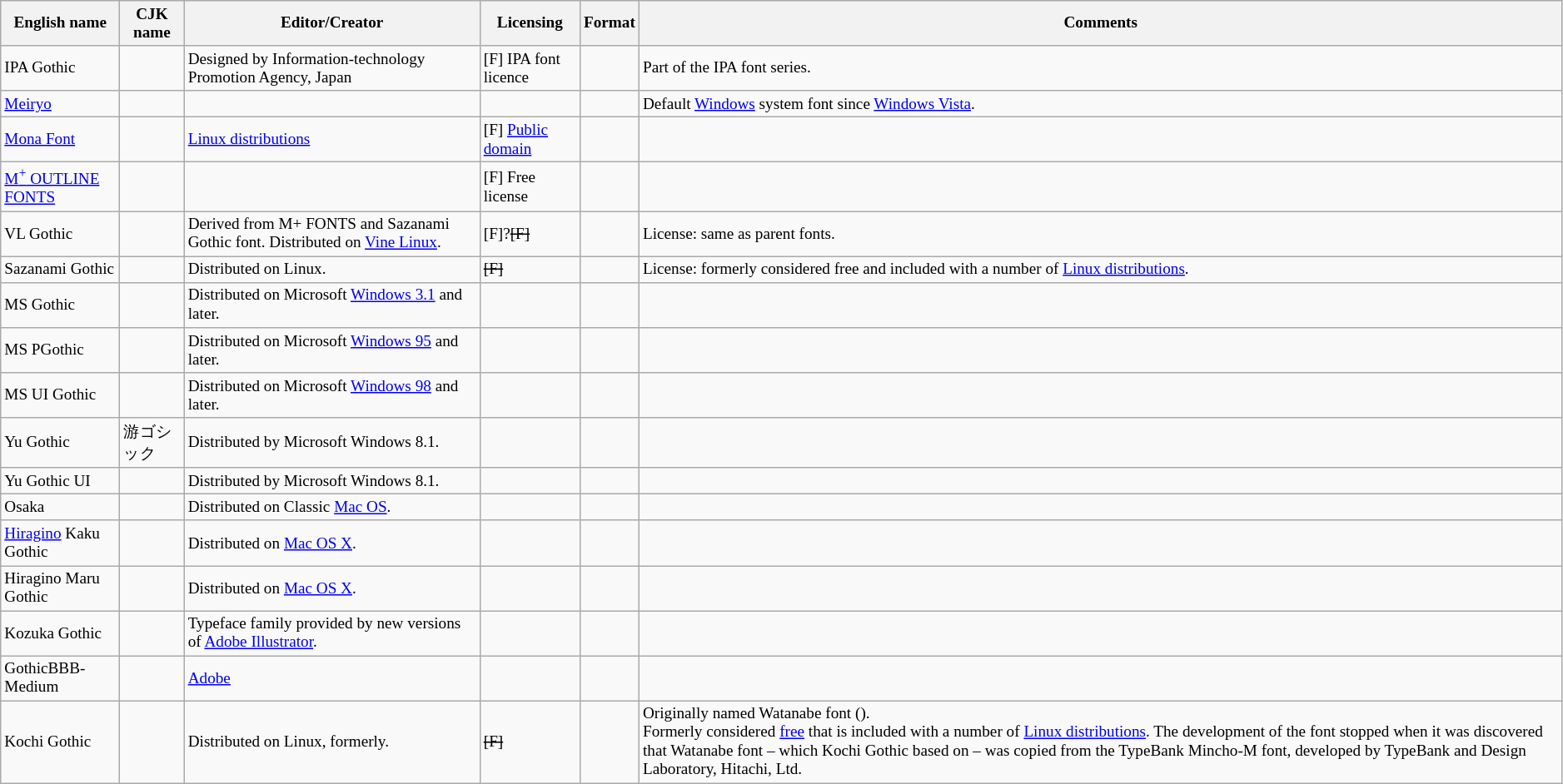<table class="wikitable sortable" style="font-size: 0.8em;">
<tr>
<th>English name</th>
<th>CJK name</th>
<th>Editor/Creator</th>
<th>Licensing</th>
<th>Format</th>
<th>Comments</th>
</tr>
<tr>
<td>IPA Gothic</td>
<td></td>
<td>Designed by Information-technology Promotion Agency, Japan</td>
<td><span>[F]</span> IPA font licence</td>
<td></td>
<td>Part of the IPA font series.</td>
</tr>
<tr>
<td><a href='#'>Meiryo</a></td>
<td></td>
<td></td>
<td></td>
<td></td>
<td>Default <a href='#'>Windows</a> system font since <a href='#'>Windows Vista</a>.</td>
</tr>
<tr>
<td><a href='#'>Mona Font</a></td>
<td></td>
<td><a href='#'>Linux distributions</a></td>
<td><span>[F]</span> <a href='#'>Public domain</a></td>
<td></td>
<td></td>
</tr>
<tr>
<td><a href='#'>M<sup>+</sup> OUTLINE FONTS</a></td>
<td></td>
<td></td>
<td><span>[F]</span> Free license</td>
<td></td>
<td></td>
</tr>
<tr>
<td>VL Gothic</td>
<td></td>
<td>Derived from M+ FONTS and Sazanami Gothic font. Distributed on <a href='#'>Vine Linux</a>.</td>
<td><span>[F]</span>?<span><s>[F]</s></span></td>
<td></td>
<td>License: same as parent fonts.</td>
</tr>
<tr>
<td>Sazanami Gothic</td>
<td></td>
<td>Distributed on Linux.</td>
<td><span><s>[F]</s></span></td>
<td></td>
<td>License: formerly considered free and included with a number of <a href='#'>Linux distributions</a>.</td>
</tr>
<tr>
<td>MS Gothic</td>
<td></td>
<td>Distributed on Microsoft <a href='#'>Windows 3.1</a> and later.</td>
<td></td>
<td></td>
<td></td>
</tr>
<tr>
<td>MS PGothic</td>
<td></td>
<td>Distributed on Microsoft <a href='#'>Windows 95</a> and later.</td>
<td></td>
<td></td>
<td></td>
</tr>
<tr>
<td>MS UI Gothic</td>
<td></td>
<td>Distributed on Microsoft <a href='#'>Windows 98</a> and later.</td>
<td></td>
<td></td>
<td></td>
</tr>
<tr>
<td>Yu Gothic</td>
<td>游ゴシック</td>
<td>Distributed by Microsoft Windows 8.1.</td>
<td></td>
<td></td>
<td></td>
</tr>
<tr>
<td>Yu Gothic UI</td>
<td></td>
<td>Distributed by Microsoft Windows 8.1.</td>
<td></td>
<td></td>
<td></td>
</tr>
<tr>
<td>Osaka</td>
<td></td>
<td>Distributed on Classic <a href='#'>Mac OS</a>.</td>
<td></td>
<td></td>
<td></td>
</tr>
<tr>
<td><a href='#'>Hiragino</a> Kaku Gothic</td>
<td></td>
<td>Distributed on <a href='#'>Mac OS X</a>.</td>
<td></td>
<td></td>
<td></td>
</tr>
<tr>
<td>Hiragino Maru Gothic</td>
<td></td>
<td>Distributed on <a href='#'>Mac OS X</a>.</td>
<td></td>
<td></td>
<td></td>
</tr>
<tr>
<td>Kozuka Gothic</td>
<td></td>
<td>Typeface family provided by new versions of <a href='#'>Adobe Illustrator</a>.</td>
<td></td>
<td></td>
<td></td>
</tr>
<tr>
<td>GothicBBB-Medium</td>
<td></td>
<td><a href='#'>Adobe</a></td>
<td></td>
<td></td>
<td></td>
</tr>
<tr>
<td>Kochi Gothic</td>
<td></td>
<td>Distributed on Linux, formerly.</td>
<td><span><s>[F]</s></span></td>
<td></td>
<td>Originally named Watanabe font ().<br>Formerly considered <a href='#'>free</a> that is included with a number of <a href='#'>Linux distributions</a>. The development of the font stopped when it was discovered that Watanabe font – which Kochi Gothic based on – was copied from the TypeBank Mincho-M font, developed by TypeBank and Design Laboratory, Hitachi, Ltd.</td>
</tr>
</table>
